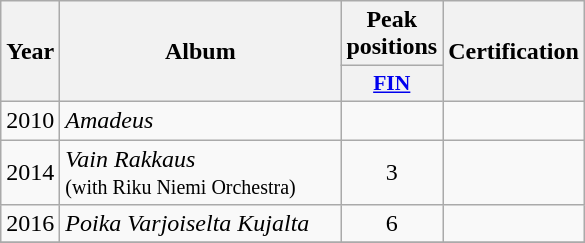<table class="wikitable">
<tr>
<th align="center" rowspan="2" width="10">Year</th>
<th align="center" rowspan="2" width="180">Album</th>
<th align="center" colspan="1" width="20">Peak positions</th>
<th align="center" rowspan="2" width="70">Certification</th>
</tr>
<tr>
<th scope="col" style="width:3em;font-size:90%;"><a href='#'>FIN</a><br></th>
</tr>
<tr>
<td style="text-align:center;">2010</td>
<td><em>Amadeus</em></td>
<td style="text-align:center;"></td>
<td style="text-align:center;"></td>
</tr>
<tr>
<td style="text-align:center;">2014</td>
<td><em>Vain Rakkaus</em> <br><small>(with Riku Niemi Orchestra)</small></td>
<td style="text-align:center;">3</td>
<td style="text-align:center;"></td>
</tr>
<tr>
<td style="text-align:center;">2016</td>
<td><em>Poika Varjoiselta Kujalta</em></td>
<td style="text-align:center;">6<br></td>
<td style="text-align:center;"></td>
</tr>
<tr>
</tr>
</table>
